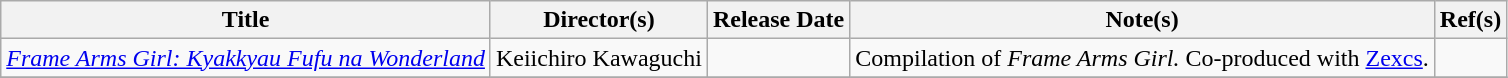<table class="wikitable sortable">
<tr>
<th scope="col">Title</th>
<th scope="col">Director(s)</th>
<th scope="col">Release Date</th>
<th scope="col" class="unsortable">Note(s)</th>
<th scope="col" class="unsortable">Ref(s)</th>
</tr>
<tr>
<td><em><a href='#'>Frame Arms Girl: Kyakkyau Fufu na Wonderland</a></em></td>
<td>Keiichiro Kawaguchi</td>
<td></td>
<td>Compilation of <em>Frame Arms Girl.</em> Co-produced with <a href='#'>Zexcs</a>.</td>
<td style="text-align:center"></td>
</tr>
<tr>
</tr>
</table>
